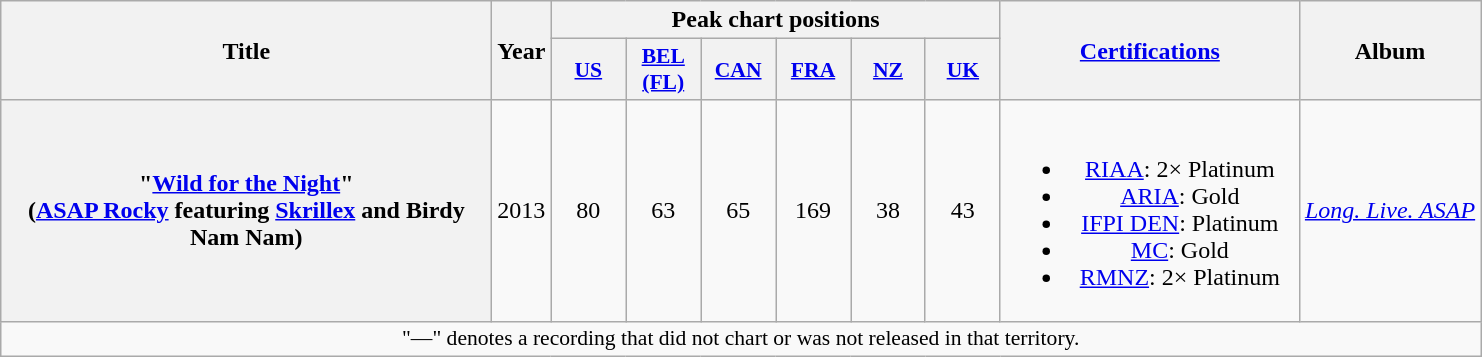<table class="wikitable plainrowheaders" style="text-align:center;">
<tr>
<th scope="col" rowspan="2" style="width:20em;">Title</th>
<th scope="col" rowspan="2">Year</th>
<th scope="col" colspan="6">Peak chart positions</th>
<th scope="col" rowspan="2" style="width:12em;"><a href='#'>Certifications</a></th>
<th scope="col" rowspan="2">Album</th>
</tr>
<tr>
<th scope="col" style="width:3em;font-size:90%"><a href='#'>US</a><br></th>
<th scope="col" style="width:3em;font-size:90%;"><a href='#'>BEL (FL)</a></th>
<th scope="col" style="width:3em;font-size:90%;"><a href='#'>CAN</a><br></th>
<th scope="col" style="width:3em;font-size:90%;"><a href='#'>FRA</a></th>
<th scope="col" style="width:3em;font-size:90%;"><a href='#'>NZ</a></th>
<th scope="col" style="width:3em;font-size:90%;"><a href='#'>UK</a></th>
</tr>
<tr>
<th scope="row">"<a href='#'>Wild for the Night</a>"<br><span>(<a href='#'>ASAP Rocky</a> featuring <a href='#'>Skrillex</a> and Birdy Nam Nam)</span></th>
<td>2013</td>
<td>80</td>
<td>63</td>
<td>65</td>
<td>169</td>
<td>38</td>
<td>43</td>
<td><br><ul><li><a href='#'>RIAA</a>: 2× Platinum</li><li><a href='#'>ARIA</a>: Gold</li><li><a href='#'>IFPI DEN</a>: Platinum</li><li><a href='#'>MC</a>: Gold</li><li><a href='#'>RMNZ</a>: 2× Platinum</li></ul></td>
<td><em><a href='#'>Long. Live. ASAP</a></em></td>
</tr>
<tr>
<td colspan="10" style="font-size:90%">"—" denotes a recording that did not chart or was not released in that territory.</td>
</tr>
</table>
